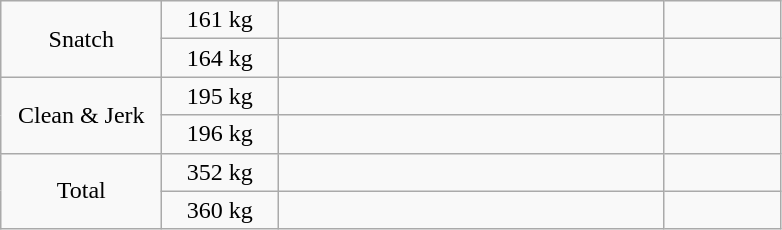<table class = "wikitable" style="text-align:center;">
<tr>
<td width=100 rowspan=2>Snatch</td>
<td width=70>161 kg</td>
<td width=250 align=left></td>
<td width=70></td>
</tr>
<tr>
<td>164 kg</td>
<td align=left></td>
<td></td>
</tr>
<tr>
<td rowspan=2>Clean & Jerk</td>
<td>195 kg</td>
<td align=left></td>
<td></td>
</tr>
<tr>
<td>196 kg</td>
<td align=left></td>
<td></td>
</tr>
<tr>
<td rowspan=2>Total</td>
<td>352 kg</td>
<td align=left></td>
<td></td>
</tr>
<tr>
<td>360 kg</td>
<td align=left></td>
<td></td>
</tr>
</table>
